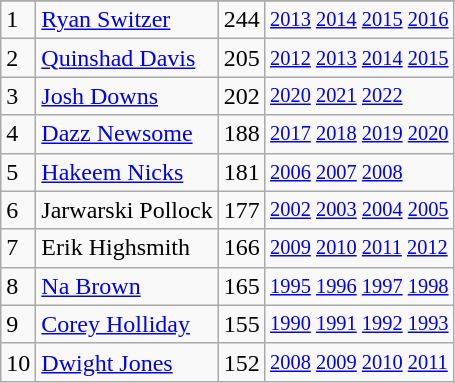<table class="wikitable">
<tr>
</tr>
<tr>
<td>1</td>
<td><a href='#'>Ryan Switzer</a></td>
<td>244</td>
<td style="font-size:85%;"><a href='#'>2013</a> <a href='#'>2014</a> <a href='#'>2015</a> <a href='#'>2016</a></td>
</tr>
<tr>
<td>2</td>
<td><a href='#'>Quinshad Davis</a></td>
<td>205</td>
<td style="font-size:85%;"><a href='#'>2012</a> <a href='#'>2013</a> <a href='#'>2014</a> <a href='#'>2015</a></td>
</tr>
<tr>
<td>3</td>
<td><a href='#'>Josh Downs</a></td>
<td>202</td>
<td style="font-size:85%;"><a href='#'>2020</a> <a href='#'>2021</a> <a href='#'>2022</a></td>
</tr>
<tr>
<td>4</td>
<td><a href='#'>Dazz Newsome</a></td>
<td>188</td>
<td style="font-size:85%;"><a href='#'>2017</a> <a href='#'>2018</a> <a href='#'>2019</a> <a href='#'>2020</a></td>
</tr>
<tr>
<td>5</td>
<td><a href='#'>Hakeem Nicks</a></td>
<td>181</td>
<td style="font-size:85%;"><a href='#'>2006</a> <a href='#'>2007</a> <a href='#'>2008</a></td>
</tr>
<tr>
<td>6</td>
<td>Jarwarski Pollock</td>
<td>177</td>
<td style="font-size:85%;"><a href='#'>2002</a> <a href='#'>2003</a> <a href='#'>2004</a> <a href='#'>2005</a></td>
</tr>
<tr>
<td>7</td>
<td>Erik Highsmith</td>
<td>166</td>
<td style="font-size:85%;"><a href='#'>2009</a> <a href='#'>2010</a> <a href='#'>2011</a> <a href='#'>2012</a></td>
</tr>
<tr>
<td>8</td>
<td><a href='#'>Na Brown</a></td>
<td>165</td>
<td style="font-size:85%;"><a href='#'>1995</a> <a href='#'>1996</a> <a href='#'>1997</a> <a href='#'>1998</a></td>
</tr>
<tr>
<td>9</td>
<td><a href='#'>Corey Holliday</a></td>
<td>155</td>
<td style="font-size:85%;"><a href='#'>1990</a> <a href='#'>1991</a> <a href='#'>1992</a> <a href='#'>1993</a></td>
</tr>
<tr>
<td>10</td>
<td><a href='#'>Dwight Jones</a></td>
<td>152</td>
<td style="font-size:85%;"><a href='#'>2008</a> <a href='#'>2009</a> <a href='#'>2010</a> <a href='#'>2011</a></td>
</tr>
</table>
